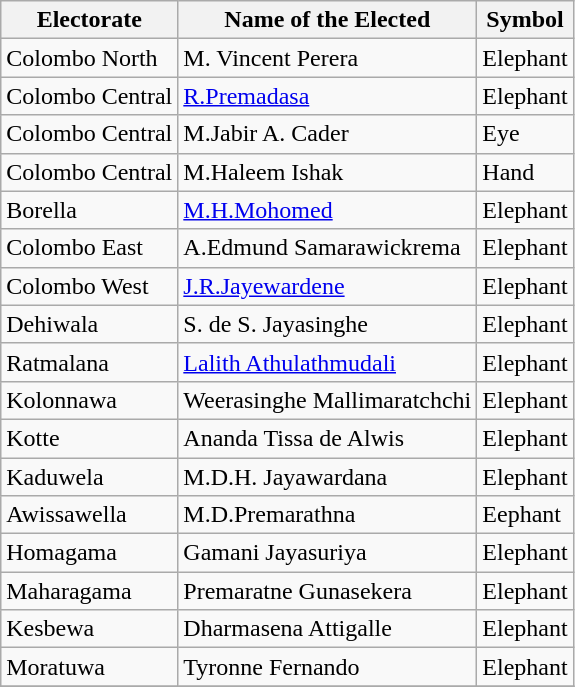<table class="wikitable" border="1">
<tr>
<th>Electorate</th>
<th>Name of the Elected</th>
<th>Symbol</th>
</tr>
<tr>
<td>Colombo North</td>
<td>M. Vincent Perera</td>
<td>Elephant</td>
</tr>
<tr>
<td>Colombo Central</td>
<td><a href='#'>R.Premadasa</a></td>
<td>Elephant</td>
</tr>
<tr>
<td>Colombo Central</td>
<td>M.Jabir A. Cader</td>
<td>Eye</td>
</tr>
<tr>
<td>Colombo Central</td>
<td>M.Haleem Ishak</td>
<td>Hand</td>
</tr>
<tr>
<td>Borella</td>
<td><a href='#'>M.H.Mohomed</a></td>
<td>Elephant</td>
</tr>
<tr>
<td>Colombo East</td>
<td>A.Edmund Samarawickrema</td>
<td>Elephant</td>
</tr>
<tr>
<td>Colombo West</td>
<td><a href='#'>J.R.Jayewardene</a></td>
<td>Elephant</td>
</tr>
<tr>
<td>Dehiwala</td>
<td>S. de S. Jayasinghe</td>
<td>Elephant</td>
</tr>
<tr>
<td>Ratmalana</td>
<td><a href='#'>Lalith Athulathmudali</a></td>
<td>Elephant</td>
</tr>
<tr>
<td>Kolonnawa</td>
<td>Weerasinghe Mallimaratchchi</td>
<td>Elephant</td>
</tr>
<tr>
<td>Kotte</td>
<td>Ananda Tissa de Alwis</td>
<td>Elephant</td>
</tr>
<tr>
<td>Kaduwela</td>
<td>M.D.H. Jayawardana</td>
<td>Elephant</td>
</tr>
<tr>
<td>Awissawella</td>
<td>M.D.Premarathna</td>
<td>Eephant</td>
</tr>
<tr>
<td>Homagama</td>
<td>Gamani Jayasuriya</td>
<td>Elephant</td>
</tr>
<tr>
<td>Maharagama</td>
<td>Premaratne Gunasekera</td>
<td>Elephant</td>
</tr>
<tr>
<td>Kesbewa</td>
<td>Dharmasena Attigalle</td>
<td>Elephant</td>
</tr>
<tr>
<td>Moratuwa</td>
<td>Tyronne Fernando</td>
<td>Elephant</td>
</tr>
<tr>
</tr>
</table>
